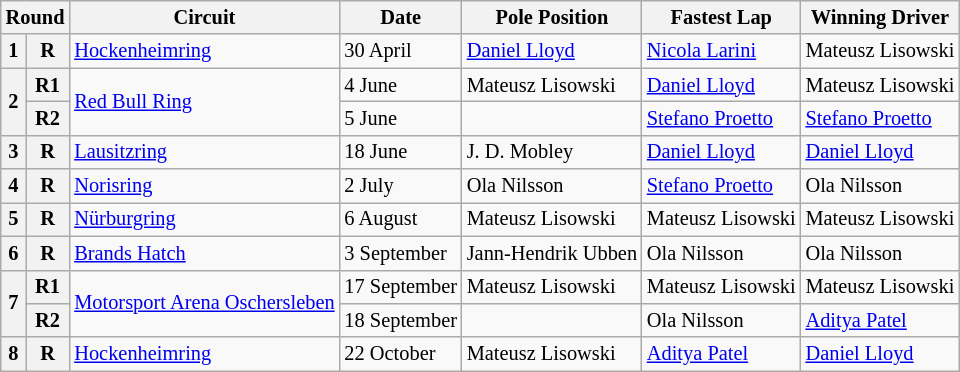<table class="wikitable" style="font-size: 85%;">
<tr>
<th colspan=2>Round</th>
<th>Circuit</th>
<th>Date</th>
<th>Pole Position</th>
<th>Fastest Lap</th>
<th>Winning Driver</th>
</tr>
<tr>
<th>1</th>
<th>R</th>
<td> <a href='#'>Hockenheimring</a></td>
<td>30 April</td>
<td> <a href='#'>Daniel Lloyd</a></td>
<td> <a href='#'>Nicola Larini</a></td>
<td> Mateusz Lisowski</td>
</tr>
<tr>
<th rowspan=2>2</th>
<th>R1</th>
<td rowspan=2> <a href='#'>Red Bull Ring</a></td>
<td>4 June</td>
<td> Mateusz Lisowski</td>
<td> <a href='#'>Daniel Lloyd</a></td>
<td> Mateusz Lisowski</td>
</tr>
<tr>
<th>R2</th>
<td>5 June</td>
<td></td>
<td> <a href='#'>Stefano Proetto</a></td>
<td> <a href='#'>Stefano Proetto</a></td>
</tr>
<tr>
<th>3</th>
<th>R</th>
<td> <a href='#'>Lausitzring</a></td>
<td>18 June</td>
<td> J. D. Mobley</td>
<td> <a href='#'>Daniel Lloyd</a></td>
<td> <a href='#'>Daniel Lloyd</a></td>
</tr>
<tr>
<th>4</th>
<th>R</th>
<td> <a href='#'>Norisring</a></td>
<td>2 July</td>
<td> Ola Nilsson</td>
<td> <a href='#'>Stefano Proetto</a></td>
<td> Ola Nilsson</td>
</tr>
<tr>
<th>5</th>
<th>R</th>
<td> <a href='#'>Nürburgring</a></td>
<td>6 August</td>
<td> Mateusz Lisowski</td>
<td> Mateusz Lisowski</td>
<td> Mateusz Lisowski</td>
</tr>
<tr>
<th>6</th>
<th>R</th>
<td> <a href='#'>Brands Hatch</a></td>
<td>3 September</td>
<td> Jann-Hendrik Ubben</td>
<td> Ola Nilsson</td>
<td> Ola Nilsson</td>
</tr>
<tr>
<th rowspan=2>7</th>
<th>R1</th>
<td rowspan=2> <a href='#'>Motorsport Arena Oschersleben</a></td>
<td>17 September</td>
<td> Mateusz Lisowski</td>
<td> Mateusz Lisowski</td>
<td> Mateusz Lisowski</td>
</tr>
<tr>
<th>R2</th>
<td>18 September</td>
<td></td>
<td> Ola Nilsson</td>
<td> <a href='#'>Aditya Patel</a></td>
</tr>
<tr>
<th>8</th>
<th>R</th>
<td> <a href='#'>Hockenheimring</a></td>
<td>22 October</td>
<td> Mateusz Lisowski</td>
<td> <a href='#'>Aditya Patel</a></td>
<td> <a href='#'>Daniel Lloyd</a></td>
</tr>
</table>
